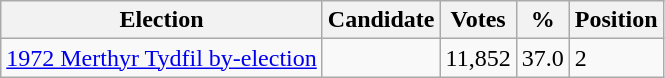<table class="wikitable sortable">
<tr>
<th>Election</th>
<th>Candidate</th>
<th>Votes</th>
<th>%</th>
<th>Position</th>
</tr>
<tr>
<td><a href='#'>1972 Merthyr Tydfil by-election</a></td>
<td></td>
<td>11,852</td>
<td>37.0</td>
<td>2</td>
</tr>
</table>
